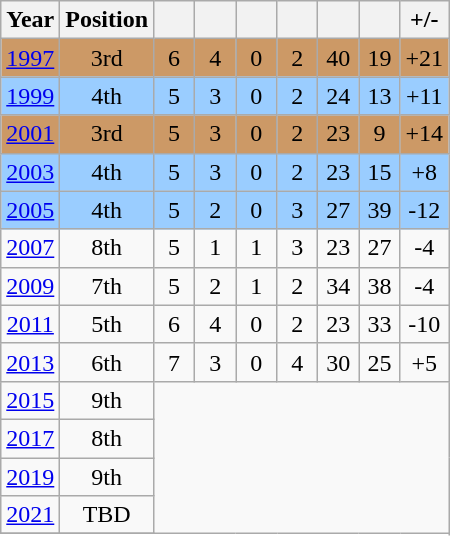<table class="wikitable" style="text-align: center">
<tr>
<th>Year</th>
<th>Position</th>
<th width=20></th>
<th width=20></th>
<th width=20></th>
<th width=20></th>
<th width=20></th>
<th width=20></th>
<th width=20>+/-</th>
</tr>
<tr bgcolor="#cc9966">
<td><a href='#'>1997</a> </td>
<td>3rd</td>
<td>6</td>
<td>4</td>
<td>0</td>
<td>2</td>
<td>40</td>
<td>19</td>
<td>+21</td>
</tr>
<tr bgcolor="#9acdff">
<td><a href='#'>1999</a> </td>
<td>4th</td>
<td>5</td>
<td>3</td>
<td>0</td>
<td>2</td>
<td>24</td>
<td>13</td>
<td>+11</td>
</tr>
<tr bgcolor="#cc9966">
<td><a href='#'>2001</a> </td>
<td>3rd</td>
<td>5</td>
<td>3</td>
<td>0</td>
<td>2</td>
<td>23</td>
<td>9</td>
<td>+14</td>
</tr>
<tr bgcolor="#9acdff">
<td><a href='#'>2003</a> </td>
<td>4th</td>
<td>5</td>
<td>3</td>
<td>0</td>
<td>2</td>
<td>23</td>
<td>15</td>
<td>+8</td>
</tr>
<tr bgcolor="#9acdff">
<td><a href='#'>2005</a> </td>
<td>4th</td>
<td>5</td>
<td>2</td>
<td>0</td>
<td>3</td>
<td>27</td>
<td>39</td>
<td>-12</td>
</tr>
<tr>
<td><a href='#'>2007</a> </td>
<td>8th</td>
<td>5</td>
<td>1</td>
<td>1</td>
<td>3</td>
<td>23</td>
<td>27</td>
<td>-4</td>
</tr>
<tr>
<td><a href='#'>2009</a> </td>
<td>7th</td>
<td>5</td>
<td>2</td>
<td>1</td>
<td>2</td>
<td>34</td>
<td>38</td>
<td>-4</td>
</tr>
<tr>
<td><a href='#'>2011</a> </td>
<td>5th</td>
<td>6</td>
<td>4</td>
<td>0</td>
<td>2</td>
<td>23</td>
<td>33</td>
<td>-10</td>
</tr>
<tr>
<td><a href='#'>2013</a> </td>
<td>6th</td>
<td>7</td>
<td>3</td>
<td>0</td>
<td>4</td>
<td>30</td>
<td>25</td>
<td>+5</td>
</tr>
<tr>
<td><a href='#'>2015</a> </td>
<td>9th</td>
</tr>
<tr>
<td><a href='#'>2017</a> </td>
<td>8th</td>
</tr>
<tr>
<td><a href='#'>2019</a> </td>
<td>9th</td>
</tr>
<tr>
<td><a href='#'>2021</a> </td>
<td>TBD</td>
</tr>
<tr>
</tr>
</table>
